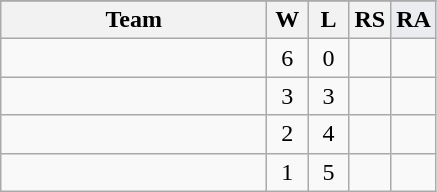<table class=wikitable style=text-align:center>
<tr>
</tr>
<tr bgcolor=eaecf0>
<th width=170>Team</th>
<th width=20>W</th>
<th width=20>L</th>
<th width=20>RS</th>
<td width=20><strong>RA</strong></td>
</tr>
<tr bgcolor=>
<td align=left></td>
<td>6</td>
<td>0</td>
<td></td>
<td></td>
</tr>
<tr bgcolor=>
<td align=left></td>
<td>3</td>
<td>3</td>
<td></td>
<td></td>
</tr>
<tr bgcolor=>
<td align=left></td>
<td>2</td>
<td>4</td>
<td></td>
<td></td>
</tr>
<tr bgcolor=>
<td align=left></td>
<td>1</td>
<td>5</td>
<td></td>
<td></td>
</tr>
</table>
